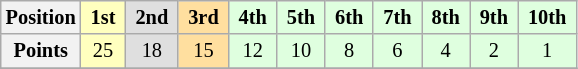<table class="wikitable" style="font-size:85%; text-align:center">
<tr>
<th>Position</th>
<td style="background:#ffffbf;"> <strong>1st</strong> </td>
<td style="background:#dfdfdf;"> <strong>2nd</strong> </td>
<td style="background:#ffdf9f;"> <strong>3rd</strong> </td>
<td style="background:#dfffdf;"> <strong>4th</strong> </td>
<td style="background:#dfffdf;"> <strong>5th</strong> </td>
<td style="background:#dfffdf;"> <strong>6th</strong> </td>
<td style="background:#dfffdf;"> <strong>7th</strong> </td>
<td style="background:#dfffdf;"> <strong>8th</strong> </td>
<td style="background:#dfffdf;"> <strong>9th</strong> </td>
<td style="background:#dfffdf;"> <strong>10th</strong> </td>
</tr>
<tr>
<th>Points</th>
<td style="background:#ffffbf;">25</td>
<td style="background:#dfdfdf;">18</td>
<td style="background:#ffdf9f;">15</td>
<td style="background:#dfffdf;">12</td>
<td style="background:#dfffdf;">10</td>
<td style="background:#dfffdf;">8</td>
<td style="background:#dfffdf;">6</td>
<td style="background:#dfffdf;">4</td>
<td style="background:#dfffdf;">2</td>
<td style="background:#dfffdf;">1</td>
</tr>
<tr>
</tr>
</table>
